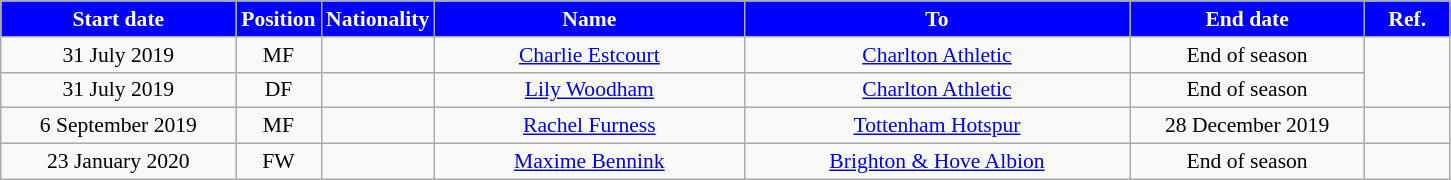<table class="wikitable" style="text-align:center; font-size:90%; ">
<tr>
<th style="background:#00f; color:white; width:150px;">Start date</th>
<th style="background:#00f; color:white; width:50px;">Position</th>
<th style="background:#00f; color:white; width:50px;">Nationality</th>
<th style="background:#00f; color:white; width:200px;">Name</th>
<th style="background:#00f; color:white; width:250px;">To</th>
<th style="background:#00f; color:white; width:150px;">End date</th>
<th style="background:#00f; color:white; width:50px;">Ref.</th>
</tr>
<tr>
<td>31 July 2019</td>
<td>MF</td>
<td></td>
<td><a href='#'>Charlie Estcourt</a></td>
<td><a href='#'>Charlton Athletic</a></td>
<td>End of season</td>
<td rowspan="2"></td>
</tr>
<tr>
<td>31 July 2019</td>
<td>DF</td>
<td></td>
<td><a href='#'>Lily Woodham</a></td>
<td><a href='#'>Charlton Athletic</a></td>
<td>End of season</td>
</tr>
<tr>
<td>6 September 2019</td>
<td>MF</td>
<td></td>
<td><a href='#'>Rachel Furness</a></td>
<td><a href='#'>Tottenham Hotspur</a></td>
<td>28 December 2019</td>
<td></td>
</tr>
<tr>
<td>23 January 2020</td>
<td>FW</td>
<td></td>
<td><a href='#'>Maxime Bennink</a></td>
<td><a href='#'>Brighton & Hove Albion</a></td>
<td>End of season</td>
<td></td>
</tr>
</table>
